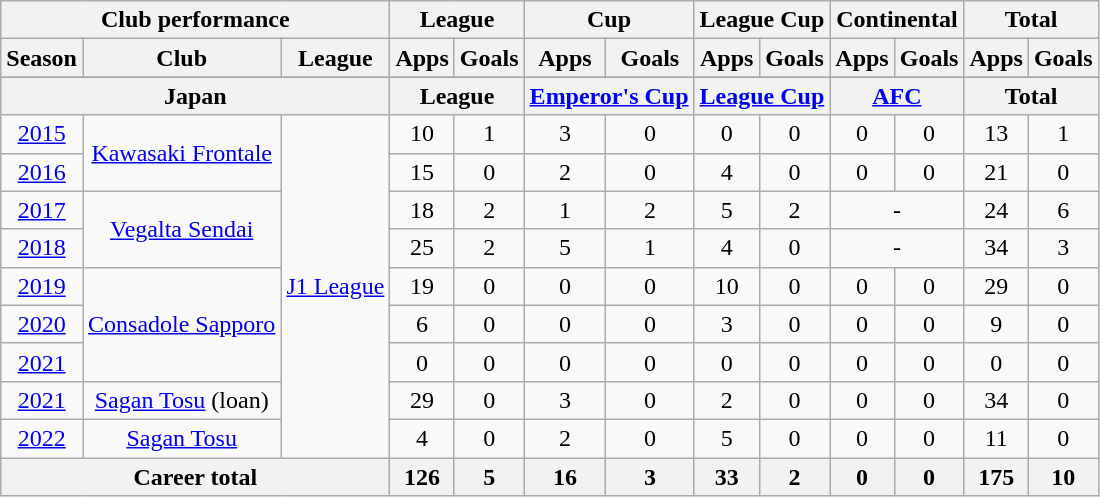<table class="wikitable" style="text-align:center">
<tr>
<th colspan=3>Club performance</th>
<th colspan=2>League</th>
<th colspan=2>Cup</th>
<th colspan=2>League Cup</th>
<th colspan=2>Continental</th>
<th colspan=2>Total</th>
</tr>
<tr>
<th>Season</th>
<th>Club</th>
<th>League</th>
<th>Apps</th>
<th>Goals</th>
<th>Apps</th>
<th>Goals</th>
<th>Apps</th>
<th>Goals</th>
<th>Apps</th>
<th>Goals</th>
<th>Apps</th>
<th>Goals</th>
</tr>
<tr>
</tr>
<tr>
<th colspan=3>Japan</th>
<th colspan=2>League</th>
<th colspan=2><a href='#'>Emperor's Cup</a></th>
<th colspan=2><a href='#'>League Cup</a></th>
<th colspan=2><a href='#'>AFC</a></th>
<th colspan=2>Total</th>
</tr>
<tr>
<td><a href='#'>2015</a></td>
<td rowspan="2"><a href='#'>Kawasaki Frontale</a></td>
<td rowspan="9"><a href='#'>J1 League</a></td>
<td>10</td>
<td>1</td>
<td>3</td>
<td>0</td>
<td>0</td>
<td>0</td>
<td>0</td>
<td>0</td>
<td>13</td>
<td>1</td>
</tr>
<tr>
<td><a href='#'>2016</a></td>
<td>15</td>
<td>0</td>
<td>2</td>
<td>0</td>
<td>4</td>
<td>0</td>
<td>0</td>
<td>0</td>
<td>21</td>
<td>0</td>
</tr>
<tr>
<td><a href='#'>2017</a></td>
<td rowspan="2"><a href='#'>Vegalta Sendai</a></td>
<td>18</td>
<td>2</td>
<td>1</td>
<td>2</td>
<td>5</td>
<td>2</td>
<td colspan="2">-</td>
<td>24</td>
<td>6</td>
</tr>
<tr>
<td><a href='#'>2018</a></td>
<td>25</td>
<td>2</td>
<td>5</td>
<td>1</td>
<td>4</td>
<td>0</td>
<td colspan="2">-</td>
<td>34</td>
<td>3</td>
</tr>
<tr>
<td><a href='#'>2019</a></td>
<td rowspan="3"><a href='#'>Consadole Sapporo</a></td>
<td>19</td>
<td>0</td>
<td>0</td>
<td>0</td>
<td>10</td>
<td>0</td>
<td>0</td>
<td>0</td>
<td>29</td>
<td>0</td>
</tr>
<tr>
<td><a href='#'>2020</a></td>
<td>6</td>
<td>0</td>
<td>0</td>
<td>0</td>
<td>3</td>
<td>0</td>
<td>0</td>
<td>0</td>
<td>9</td>
<td>0</td>
</tr>
<tr>
<td><a href='#'>2021</a></td>
<td>0</td>
<td>0</td>
<td>0</td>
<td>0</td>
<td>0</td>
<td>0</td>
<td>0</td>
<td>0</td>
<td>0</td>
<td>0</td>
</tr>
<tr>
<td><a href='#'>2021</a></td>
<td><a href='#'>Sagan Tosu</a> (loan)</td>
<td>29</td>
<td>0</td>
<td>3</td>
<td>0</td>
<td>2</td>
<td>0</td>
<td>0</td>
<td>0</td>
<td>34</td>
<td>0</td>
</tr>
<tr>
<td><a href='#'>2022</a></td>
<td><a href='#'>Sagan Tosu</a></td>
<td>4</td>
<td>0</td>
<td>2</td>
<td>0</td>
<td>5</td>
<td>0</td>
<td>0</td>
<td>0</td>
<td>11</td>
<td>0</td>
</tr>
<tr>
<th colspan=3>Career total</th>
<th>126</th>
<th>5</th>
<th>16</th>
<th>3</th>
<th>33</th>
<th>2</th>
<th>0</th>
<th>0</th>
<th>175</th>
<th>10</th>
</tr>
</table>
